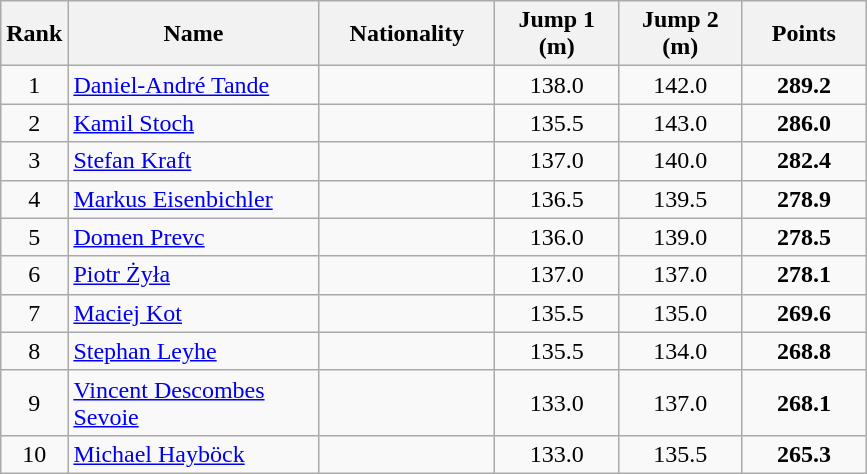<table class="wikitable sortable" style="text-align: center;">
<tr>
<th align=center>Rank</th>
<th width=160>Name</th>
<th width=110>Nationality</th>
<th width=75>Jump 1 (m)</th>
<th width=75>Jump 2 (m)</th>
<th width=75>Points</th>
</tr>
<tr>
<td>1</td>
<td align=left><a href='#'>Daniel-André Tande</a></td>
<td align=left></td>
<td>138.0</td>
<td>142.0</td>
<td><strong>289.2</strong></td>
</tr>
<tr>
<td>2</td>
<td align=left><a href='#'>Kamil Stoch</a></td>
<td align=left></td>
<td>135.5</td>
<td>143.0</td>
<td><strong>286.0</strong></td>
</tr>
<tr>
<td>3</td>
<td align=left><a href='#'>Stefan Kraft</a></td>
<td align=left></td>
<td>137.0</td>
<td>140.0</td>
<td><strong>282.4</strong></td>
</tr>
<tr>
<td>4</td>
<td align=left><a href='#'>Markus Eisenbichler</a></td>
<td align=left></td>
<td>136.5</td>
<td>139.5</td>
<td><strong>278.9</strong></td>
</tr>
<tr>
<td>5</td>
<td align=left><a href='#'>Domen Prevc</a></td>
<td align=left></td>
<td>136.0</td>
<td>139.0</td>
<td><strong>278.5</strong></td>
</tr>
<tr>
<td>6</td>
<td align=left><a href='#'>Piotr Żyła</a></td>
<td align=left></td>
<td>137.0</td>
<td>137.0</td>
<td><strong>278.1</strong></td>
</tr>
<tr>
<td>7</td>
<td align=left><a href='#'>Maciej Kot</a></td>
<td align=left></td>
<td>135.5</td>
<td>135.0</td>
<td><strong>269.6</strong></td>
</tr>
<tr>
<td>8</td>
<td align=left><a href='#'>Stephan Leyhe</a></td>
<td align=left></td>
<td>135.5</td>
<td>134.0</td>
<td><strong>268.8</strong></td>
</tr>
<tr>
<td>9</td>
<td align=left><a href='#'>Vincent Descombes Sevoie</a></td>
<td align=left></td>
<td>133.0</td>
<td>137.0</td>
<td><strong>268.1</strong></td>
</tr>
<tr>
<td>10</td>
<td align=left><a href='#'>Michael Hayböck</a></td>
<td align=left></td>
<td>133.0</td>
<td>135.5</td>
<td><strong>265.3</strong></td>
</tr>
</table>
